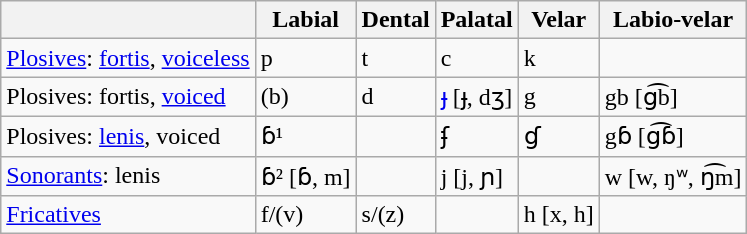<table class="wikitable">
<tr>
<th></th>
<th>Labial</th>
<th>Dental</th>
<th>Palatal</th>
<th>Velar</th>
<th>Labio-velar</th>
</tr>
<tr>
<td><a href='#'>Plosives</a>: <a href='#'>fortis</a>, <a href='#'>voiceless</a></td>
<td>p</td>
<td>t</td>
<td>c</td>
<td>k</td>
<td></td>
</tr>
<tr>
<td>Plosives: fortis, <a href='#'>voiced</a></td>
<td>(b)</td>
<td>d</td>
<td><a href='#'>ɟ</a> [ɟ, dʒ]</td>
<td>g</td>
<td>gb [g͡b]</td>
</tr>
<tr>
<td>Plosives: <a href='#'>lenis</a>, voiced</td>
<td>ɓ¹</td>
<td></td>
<td>ʄ</td>
<td>ɠ</td>
<td>gɓ [g͡ɓ]</td>
</tr>
<tr>
<td><a href='#'>Sonorants</a>: lenis</td>
<td>ɓ² [ɓ, m]</td>
<td></td>
<td>j [j, ɲ]</td>
<td></td>
<td>w [w, ŋʷ, ŋ͡m]</td>
</tr>
<tr>
<td><a href='#'>Fricatives</a></td>
<td>f/(v)</td>
<td>s/(z)</td>
<td></td>
<td>h [x, h]</td>
<td></td>
</tr>
</table>
